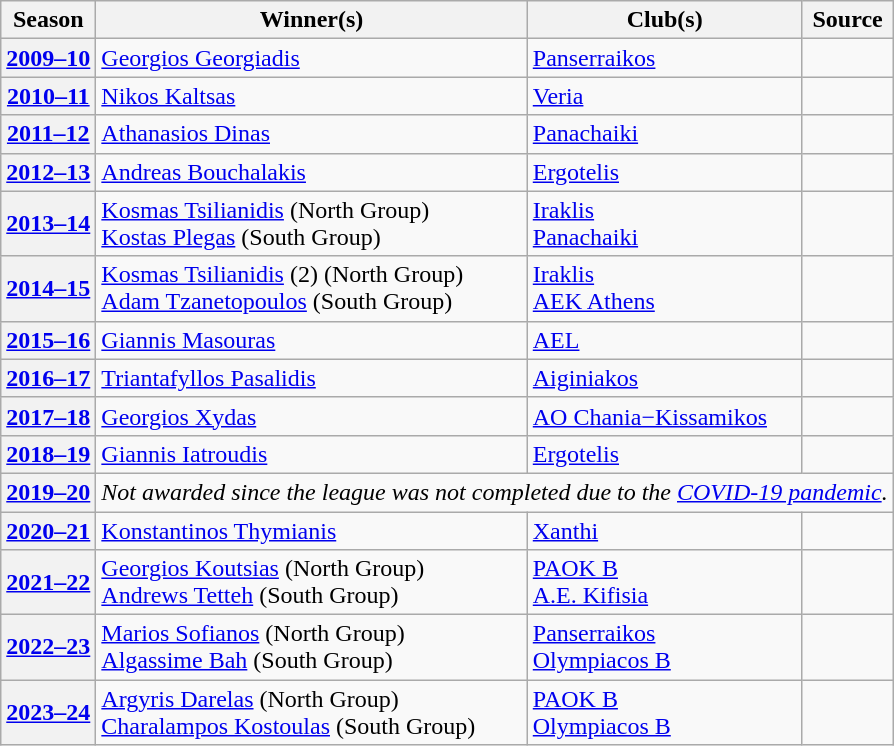<table class="wikitable" style="margin-right: 0;">
<tr text-align:center;">
<th>Season</th>
<th>Winner(s)</th>
<th>Club(s)</th>
<th>Source</th>
</tr>
<tr>
<th><a href='#'>2009–10</a></th>
<td> <a href='#'>Georgios Georgiadis</a></td>
<td><a href='#'>Panserraikos</a></td>
<td align="center"></td>
</tr>
<tr>
<th><a href='#'>2010–11</a></th>
<td> <a href='#'>Nikos Kaltsas</a></td>
<td><a href='#'>Veria</a></td>
<td align="center"></td>
</tr>
<tr>
<th><a href='#'>2011–12</a></th>
<td> <a href='#'>Athanasios Dinas</a></td>
<td><a href='#'>Panachaiki</a></td>
<td align="center"></td>
</tr>
<tr>
<th><a href='#'>2012–13</a></th>
<td> <a href='#'>Andreas Bouchalakis</a></td>
<td><a href='#'>Ergotelis</a></td>
<td align="center"></td>
</tr>
<tr>
<th><a href='#'>2013–14</a></th>
<td> <a href='#'>Kosmas Tsilianidis</a> (North Group)<br> <a href='#'>Kostas Plegas</a> (South Group)</td>
<td><a href='#'>Iraklis</a><br><a href='#'>Panachaiki</a></td>
<td align="center"></td>
</tr>
<tr>
<th><a href='#'>2014–15</a></th>
<td> <a href='#'>Kosmas Tsilianidis</a> (2) (North Group)<br> <a href='#'>Adam Tzanetopoulos</a> (South Group)</td>
<td><a href='#'>Iraklis</a><br><a href='#'>AEK Athens</a></td>
<td align="center"></td>
</tr>
<tr>
<th><a href='#'>2015–16</a></th>
<td> <a href='#'>Giannis Masouras</a></td>
<td><a href='#'>AEL</a></td>
<td align="center"></td>
</tr>
<tr>
<th><a href='#'>2016–17</a></th>
<td> <a href='#'>Triantafyllos Pasalidis</a></td>
<td><a href='#'>Aiginiakos</a></td>
<td align="center"></td>
</tr>
<tr>
<th><a href='#'>2017–18</a></th>
<td> <a href='#'>Georgios Xydas</a></td>
<td><a href='#'>AO Chania−Kissamikos</a></td>
<td align="center"></td>
</tr>
<tr>
<th><a href='#'>2018–19</a></th>
<td> <a href='#'>Giannis Iatroudis</a></td>
<td><a href='#'>Ergotelis</a></td>
<td align="center"></td>
</tr>
<tr>
<th><a href='#'>2019–20</a></th>
<td colspan=3 align="center"><em>Not awarded since the league was not completed due to the <a href='#'>COVID-19 pandemic</a>.</em></td>
</tr>
<tr>
<th><a href='#'>2020–21</a></th>
<td> <a href='#'>Konstantinos Thymianis</a></td>
<td><a href='#'>Xanthi</a></td>
<td align="center"></td>
</tr>
<tr>
<th><a href='#'>2021–22</a></th>
<td> <a href='#'>Georgios Koutsias</a> (North Group)<br> <a href='#'>Andrews Tetteh</a> (South Group)</td>
<td><a href='#'>PAOK B</a><br><a href='#'>A.E. Kifisia</a></td>
<td align="center"></td>
</tr>
<tr>
<th><a href='#'>2022–23</a></th>
<td> <a href='#'>Marios Sofianos</a> (North Group)<br> <a href='#'>Algassime Bah</a> (South Group)</td>
<td><a href='#'>Panserraikos</a><br><a href='#'>Olympiacos B</a></td>
<td align="center"></td>
</tr>
<tr>
<th><a href='#'>2023–24</a></th>
<td> <a href='#'>Argyris Darelas</a> (North Group)<br> <a href='#'>Charalampos Kostoulas</a> (South Group)</td>
<td><a href='#'>PAOK B</a><br><a href='#'>Olympiacos B</a></td>
<td align="center"></td>
</tr>
</table>
